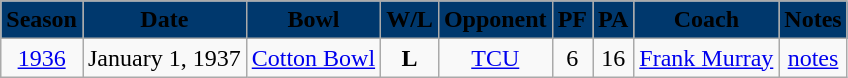<table class="wikitable">
<tr style="background: #00386D" align=center>
<td><span><strong>Season</strong></span></td>
<td><span><strong>Date</strong></span></td>
<td><span><strong>Bowl</strong></span></td>
<td><span><strong>W/L</strong></span></td>
<td><span><strong>Opponent</strong></span></td>
<td><span><strong>PF</strong></span></td>
<td><span><strong>PA</strong></span></td>
<td><span><strong>Coach</strong></span></td>
<td><span><strong>Notes</strong></span></td>
</tr>
<tr align=center>
<td><a href='#'>1936</a></td>
<td>January 1, 1937</td>
<td><a href='#'>Cotton Bowl</a></td>
<td><strong>L</strong></td>
<td><a href='#'>TCU</a></td>
<td>6</td>
<td>16</td>
<td><a href='#'>Frank Murray</a></td>
<td><a href='#'>notes</a><br></td>
</tr>
</table>
